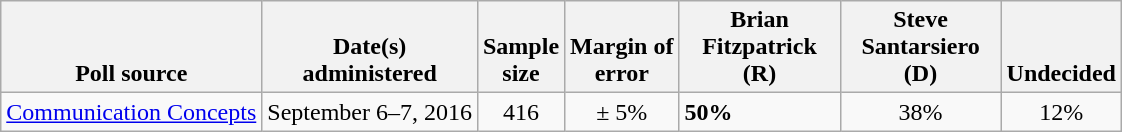<table class="wikitable">
<tr valign= bottom>
<th>Poll source</th>
<th>Date(s)<br>administered</th>
<th>Sample<br>size</th>
<th>Margin of<br>error</th>
<th style="width:100px;">Brian<br>Fitzpatrick (R)</th>
<th style="width:100px;">Steve<br>Santarsiero (D)</th>
<th>Undecided</th>
</tr>
<tr>
<td><a href='#'>Communication Concepts</a></td>
<td align=center>September 6–7, 2016</td>
<td align=center>416</td>
<td align=center>± 5%</td>
<td><strong>50%</strong></td>
<td align=center>38%</td>
<td align=center>12%</td>
</tr>
</table>
